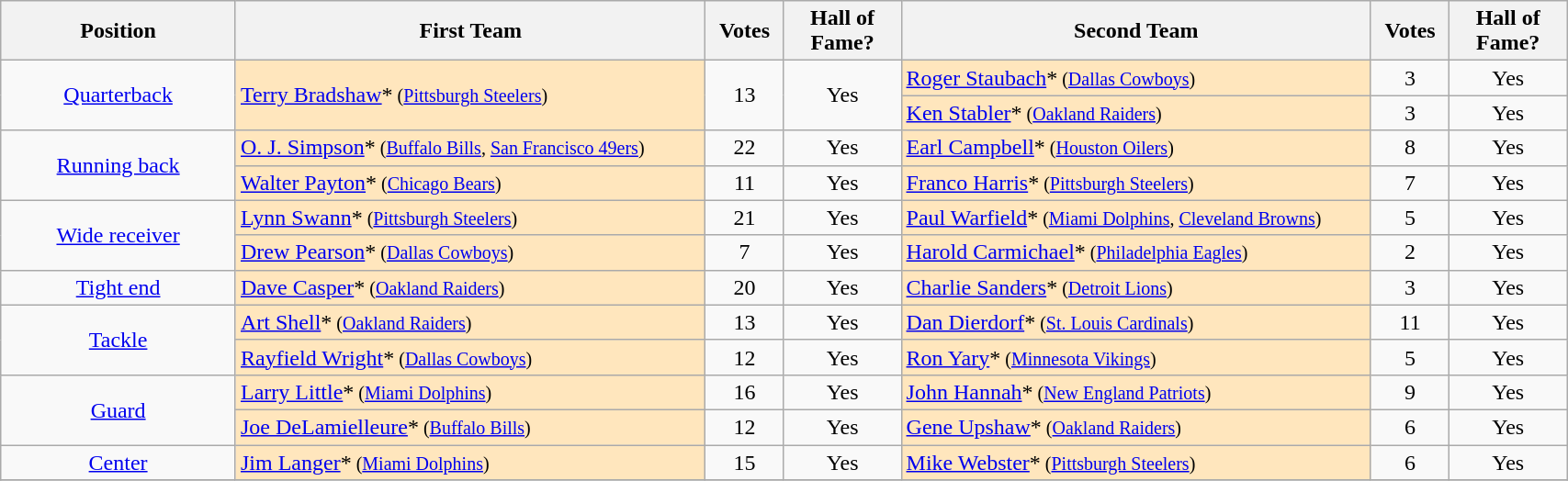<table class="wikitable" width=90%>
<tr>
<th width=15%>Position</th>
<th width=30%>First Team</th>
<th width=5%>Votes</th>
<th width=7.5%>Hall of Fame?</th>
<th width=30%>Second Team</th>
<th width=5%>Votes</th>
<th width=7.5%>Hall of Fame?</th>
</tr>
<tr>
<td align=center rowspan="2"><a href='#'>Quarterback</a></td>
<td rowspan="2" style="background-color:#FFE6BD"><a href='#'>Terry Bradshaw</a>*<small>  (<a href='#'>Pittsburgh Steelers</a>)</small></td>
<td align=center rowspan="2">13</td>
<td align=center rowspan="2">Yes</td>
<td style="background-color:#FFE6BD"><a href='#'>Roger Staubach</a>*<small>  (<a href='#'>Dallas Cowboys</a>)</small></td>
<td align=center>3</td>
<td align=center>Yes</td>
</tr>
<tr>
<td style="background-color:#FFE6BD"><a href='#'>Ken Stabler</a>*<small>  (<a href='#'>Oakland Raiders</a>)</small></td>
<td align=center>3</td>
<td align=center>Yes</td>
</tr>
<tr>
<td align=center rowspan="2"><a href='#'>Running back</a></td>
<td style="background-color:#FFE6BD"><a href='#'>O. J. Simpson</a>*<small>  (<a href='#'>Buffalo Bills</a>, <a href='#'>San Francisco 49ers</a>)</small></td>
<td align=center>22</td>
<td align=center>Yes</td>
<td style="background-color:#FFE6BD"><a href='#'>Earl Campbell</a>*<small>  (<a href='#'>Houston Oilers</a>)</small></td>
<td align=center>8</td>
<td align=center>Yes</td>
</tr>
<tr>
<td style="background-color:#FFE6BD"><a href='#'>Walter Payton</a>*<small>  (<a href='#'>Chicago Bears</a>)</small></td>
<td align=center>11</td>
<td align=center>Yes</td>
<td style="background-color:#FFE6BD"><a href='#'>Franco Harris</a>*<small>  (<a href='#'>Pittsburgh Steelers</a>)</small></td>
<td align=center>7</td>
<td align=center>Yes</td>
</tr>
<tr>
<td align=center rowspan="2"><a href='#'>Wide receiver</a></td>
<td style="background-color:#FFE6BD"><a href='#'>Lynn Swann</a>*<small>  (<a href='#'>Pittsburgh Steelers</a>)</small></td>
<td align=center>21</td>
<td align=center>Yes</td>
<td style="background-color:#FFE6BD"><a href='#'>Paul Warfield</a>*<small>  (<a href='#'>Miami Dolphins</a>, <a href='#'>Cleveland Browns</a>)</small></td>
<td align=center>5</td>
<td align=center>Yes</td>
</tr>
<tr>
<td style="background-color:#FFE6BD"><a href='#'>Drew Pearson</a>*<small>  (<a href='#'>Dallas Cowboys</a>)</small></td>
<td align=center>7</td>
<td align=center>Yes</td>
<td style="background-color:#FFE6BD"><a href='#'>Harold Carmichael</a>*<small>  (<a href='#'>Philadelphia Eagles</a>)</small></td>
<td align=center>2</td>
<td align=center>Yes</td>
</tr>
<tr>
<td align=center><a href='#'>Tight end</a></td>
<td style="background-color:#FFE6BD"><a href='#'>Dave Casper</a>*<small>  (<a href='#'>Oakland Raiders</a>)</small></td>
<td align=center>20</td>
<td align=center>Yes</td>
<td style="background-color:#FFE6BD"><a href='#'>Charlie Sanders</a>*<small>  (<a href='#'>Detroit Lions</a>)</small></td>
<td align=center>3</td>
<td align=center>Yes</td>
</tr>
<tr>
<td align=center rowspan="2"><a href='#'>Tackle</a></td>
<td style="background-color:#FFE6BD"><a href='#'>Art Shell</a>*<small>  (<a href='#'>Oakland Raiders</a>)</small></td>
<td align=center>13</td>
<td align=center>Yes</td>
<td style="background-color:#FFE6BD"><a href='#'>Dan Dierdorf</a>*<small>  (<a href='#'>St. Louis Cardinals</a>)</small></td>
<td align=center>11</td>
<td align=center>Yes</td>
</tr>
<tr>
<td style="background-color:#FFE6BD"><a href='#'>Rayfield Wright</a>*<small>  (<a href='#'>Dallas Cowboys</a>)</small></td>
<td align=center>12</td>
<td align=center>Yes</td>
<td style="background-color:#FFE6BD"><a href='#'>Ron Yary</a>*<small>  (<a href='#'>Minnesota Vikings</a>)</small></td>
<td align=center>5</td>
<td align=center>Yes</td>
</tr>
<tr>
<td align=center rowspan="2"><a href='#'>Guard</a></td>
<td style="background-color:#FFE6BD"><a href='#'>Larry Little</a>*<small>  (<a href='#'>Miami Dolphins</a>)</small></td>
<td align=center>16</td>
<td align=center>Yes</td>
<td style="background-color:#FFE6BD"><a href='#'>John Hannah</a>*<small>  (<a href='#'>New England Patriots</a>)</small></td>
<td align=center>9</td>
<td align=center>Yes</td>
</tr>
<tr>
<td style="background-color:#FFE6BD"><a href='#'>Joe DeLamielleure</a>*<small>  (<a href='#'>Buffalo Bills</a>)</small></td>
<td align=center>12</td>
<td align=center>Yes</td>
<td style="background-color:#FFE6BD"><a href='#'>Gene Upshaw</a>*<small>  (<a href='#'>Oakland Raiders</a>)</small></td>
<td align=center>6</td>
<td align=center>Yes</td>
</tr>
<tr>
<td align=center><a href='#'>Center</a></td>
<td style="background-color:#FFE6BD"><a href='#'>Jim Langer</a>*<small>  (<a href='#'>Miami Dolphins</a>)</small></td>
<td align=center>15</td>
<td align=center>Yes</td>
<td style="background-color:#FFE6BD"><a href='#'>Mike Webster</a>*<small>  (<a href='#'>Pittsburgh Steelers</a>)</small></td>
<td align=center>6</td>
<td align=center>Yes</td>
</tr>
<tr>
</tr>
</table>
